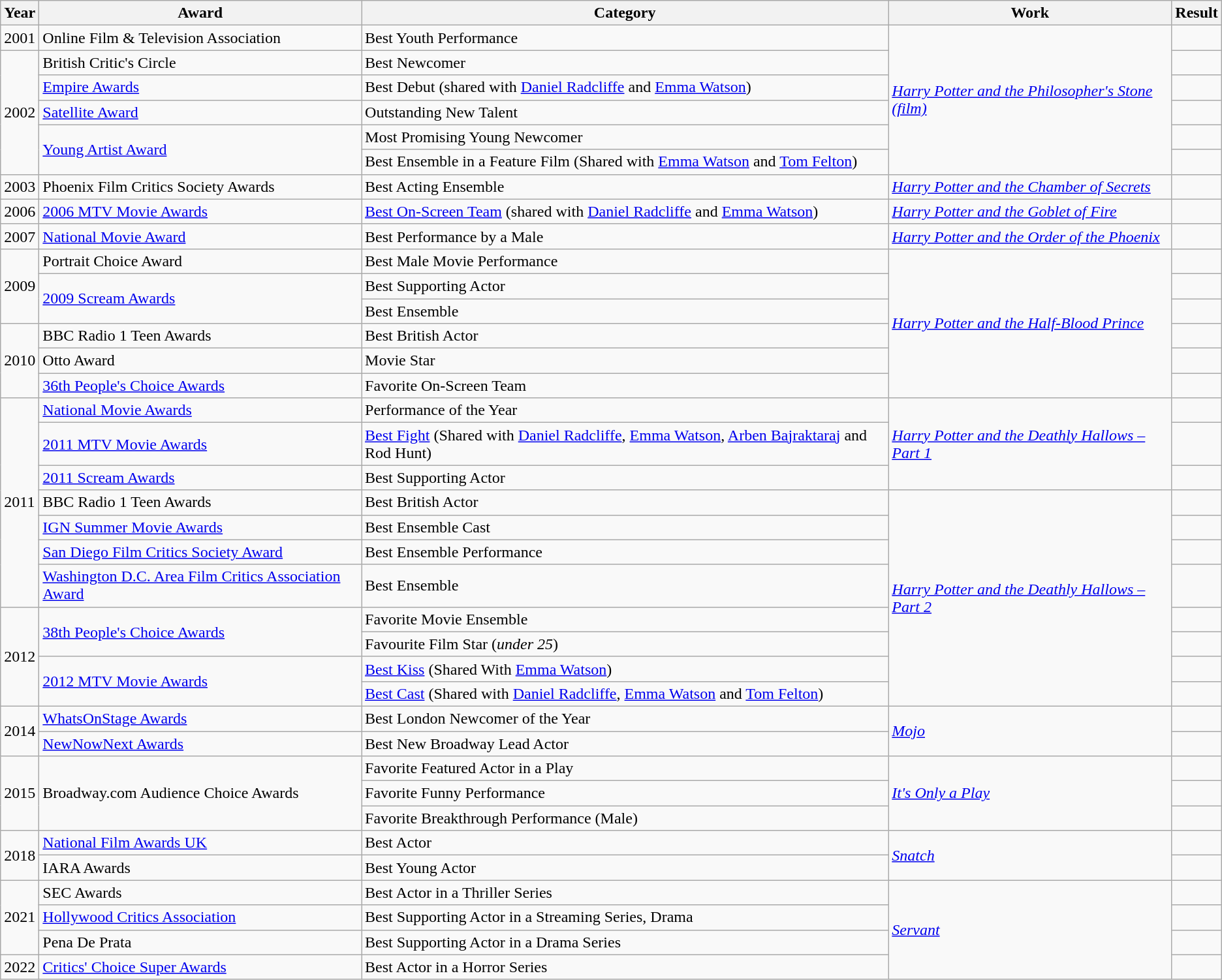<table class="wikitable sortable">
<tr>
<th>Year</th>
<th>Award</th>
<th>Category</th>
<th>Work</th>
<th>Result</th>
</tr>
<tr>
<td>2001</td>
<td>Online Film & Television Association</td>
<td>Best Youth Performance</td>
<td rowspan="6"><em><a href='#'>Harry Potter and the Philosopher's Stone (film)</a></em></td>
<td></td>
</tr>
<tr>
<td rowspan="5">2002</td>
<td>British Critic's Circle</td>
<td>Best Newcomer</td>
<td></td>
</tr>
<tr>
<td><a href='#'>Empire Awards</a></td>
<td>Best Debut (shared with <a href='#'>Daniel Radcliffe</a> and <a href='#'>Emma Watson</a>)</td>
<td></td>
</tr>
<tr>
<td><a href='#'>Satellite Award</a></td>
<td>Outstanding New Talent</td>
<td></td>
</tr>
<tr>
<td rowspan="2"><a href='#'>Young Artist Award</a></td>
<td>Most Promising Young Newcomer</td>
<td></td>
</tr>
<tr>
<td>Best Ensemble in a Feature Film (Shared with <a href='#'>Emma Watson</a> and <a href='#'>Tom Felton</a>)</td>
<td></td>
</tr>
<tr>
<td>2003</td>
<td>Phoenix Film Critics Society Awards</td>
<td>Best Acting Ensemble</td>
<td><em><a href='#'>Harry Potter and the Chamber of Secrets</a></em></td>
<td></td>
</tr>
<tr>
<td>2006</td>
<td><a href='#'>2006 MTV Movie Awards</a></td>
<td><a href='#'>Best On-Screen Team</a> (shared with <a href='#'>Daniel Radcliffe</a> and <a href='#'>Emma Watson</a>)</td>
<td><em><a href='#'>Harry Potter and the Goblet of Fire</a></em></td>
<td></td>
</tr>
<tr>
<td>2007</td>
<td><a href='#'>National Movie Award</a></td>
<td>Best Performance by a Male</td>
<td><em><a href='#'>Harry Potter and the Order of the Phoenix</a></em></td>
<td></td>
</tr>
<tr>
<td rowspan="3">2009</td>
<td>Portrait Choice Award</td>
<td>Best Male Movie Performance</td>
<td rowspan="6"><em><a href='#'>Harry Potter and the Half-Blood Prince</a></em></td>
<td></td>
</tr>
<tr>
<td rowspan="2"><a href='#'>2009 Scream Awards</a></td>
<td>Best Supporting Actor</td>
<td></td>
</tr>
<tr>
<td>Best Ensemble</td>
<td></td>
</tr>
<tr>
<td rowspan="3">2010</td>
<td>BBC Radio 1 Teen Awards</td>
<td>Best British Actor</td>
<td></td>
</tr>
<tr>
<td>Otto Award</td>
<td>Movie Star</td>
<td></td>
</tr>
<tr>
<td><a href='#'>36th People's Choice Awards</a></td>
<td>Favorite On-Screen Team</td>
<td></td>
</tr>
<tr>
<td rowspan="7">2011</td>
<td><a href='#'>National Movie Awards</a></td>
<td>Performance of the Year</td>
<td rowspan="3"><em><a href='#'>Harry Potter and the Deathly Hallows – Part 1</a></em></td>
<td></td>
</tr>
<tr>
<td><a href='#'>2011 MTV Movie Awards</a></td>
<td><a href='#'>Best Fight</a> (Shared with <a href='#'>Daniel Radcliffe</a>, <a href='#'>Emma Watson</a>, <a href='#'>Arben Bajraktaraj</a> and Rod Hunt)</td>
<td></td>
</tr>
<tr>
<td><a href='#'>2011 Scream Awards</a></td>
<td>Best Supporting Actor</td>
<td></td>
</tr>
<tr>
<td>BBC Radio 1 Teen Awards</td>
<td>Best British Actor</td>
<td rowspan="8"><em><a href='#'>Harry Potter and the Deathly Hallows – Part 2</a></em></td>
<td></td>
</tr>
<tr>
<td><a href='#'>IGN Summer Movie Awards</a></td>
<td>Best Ensemble Cast</td>
<td></td>
</tr>
<tr>
<td><a href='#'>San Diego Film Critics Society Award</a></td>
<td>Best Ensemble Performance</td>
<td></td>
</tr>
<tr>
<td><a href='#'>Washington D.C. Area Film Critics Association Award</a></td>
<td>Best Ensemble</td>
<td></td>
</tr>
<tr>
<td rowspan="4">2012</td>
<td rowspan="2"><a href='#'>38th People's Choice Awards</a></td>
<td>Favorite Movie Ensemble</td>
<td></td>
</tr>
<tr>
<td>Favourite Film Star (<em>under 25</em>)</td>
<td></td>
</tr>
<tr>
<td rowspan="2"><a href='#'>2012 MTV Movie Awards</a></td>
<td><a href='#'>Best Kiss</a> (Shared With <a href='#'>Emma Watson</a>)</td>
<td></td>
</tr>
<tr>
<td><a href='#'>Best Cast</a> (Shared with <a href='#'>Daniel Radcliffe</a>, <a href='#'>Emma Watson</a> and <a href='#'>Tom Felton</a>)</td>
<td></td>
</tr>
<tr>
<td rowspan="2">2014</td>
<td><a href='#'>WhatsOnStage Awards</a></td>
<td>Best London Newcomer of the Year</td>
<td rowspan="2"><em><a href='#'>Mojo</a></em></td>
<td></td>
</tr>
<tr>
<td><a href='#'>NewNowNext Awards</a></td>
<td>Best New Broadway Lead Actor</td>
<td></td>
</tr>
<tr>
<td rowspan="3">2015</td>
<td rowspan="3">Broadway.com Audience Choice Awards</td>
<td>Favorite Featured Actor in a Play</td>
<td rowspan="3"><em><a href='#'>It's Only a Play</a></em></td>
<td></td>
</tr>
<tr>
<td>Favorite Funny Performance</td>
<td></td>
</tr>
<tr>
<td>Favorite Breakthrough Performance (Male)</td>
<td></td>
</tr>
<tr>
<td rowspan="2">2018</td>
<td><a href='#'>National Film Awards UK</a></td>
<td>Best Actor</td>
<td rowspan="2"><em><a href='#'>Snatch</a></em></td>
<td></td>
</tr>
<tr>
<td>IARA Awards</td>
<td>Best Young Actor</td>
<td></td>
</tr>
<tr>
<td rowspan="3">2021</td>
<td>SEC Awards</td>
<td>Best Actor in a Thriller Series</td>
<td rowspan="4"><em><a href='#'>Servant</a></em></td>
<td></td>
</tr>
<tr>
<td><a href='#'>Hollywood Critics Association</a></td>
<td>Best Supporting Actor in a Streaming Series, Drama</td>
<td></td>
</tr>
<tr>
<td>Pena De Prata</td>
<td>Best Supporting Actor in a Drama Series</td>
<td></td>
</tr>
<tr>
<td>2022</td>
<td><a href='#'>Critics' Choice Super Awards</a></td>
<td>Best Actor in a Horror Series</td>
<td></td>
</tr>
</table>
